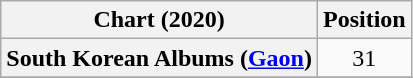<table class="wikitable plainrowheaders" style="text-align:center">
<tr>
<th scope="col">Chart (2020)</th>
<th scope="col">Position</th>
</tr>
<tr>
<th scope="row">South Korean Albums (<a href='#'>Gaon</a>)</th>
<td>31</td>
</tr>
<tr>
</tr>
</table>
